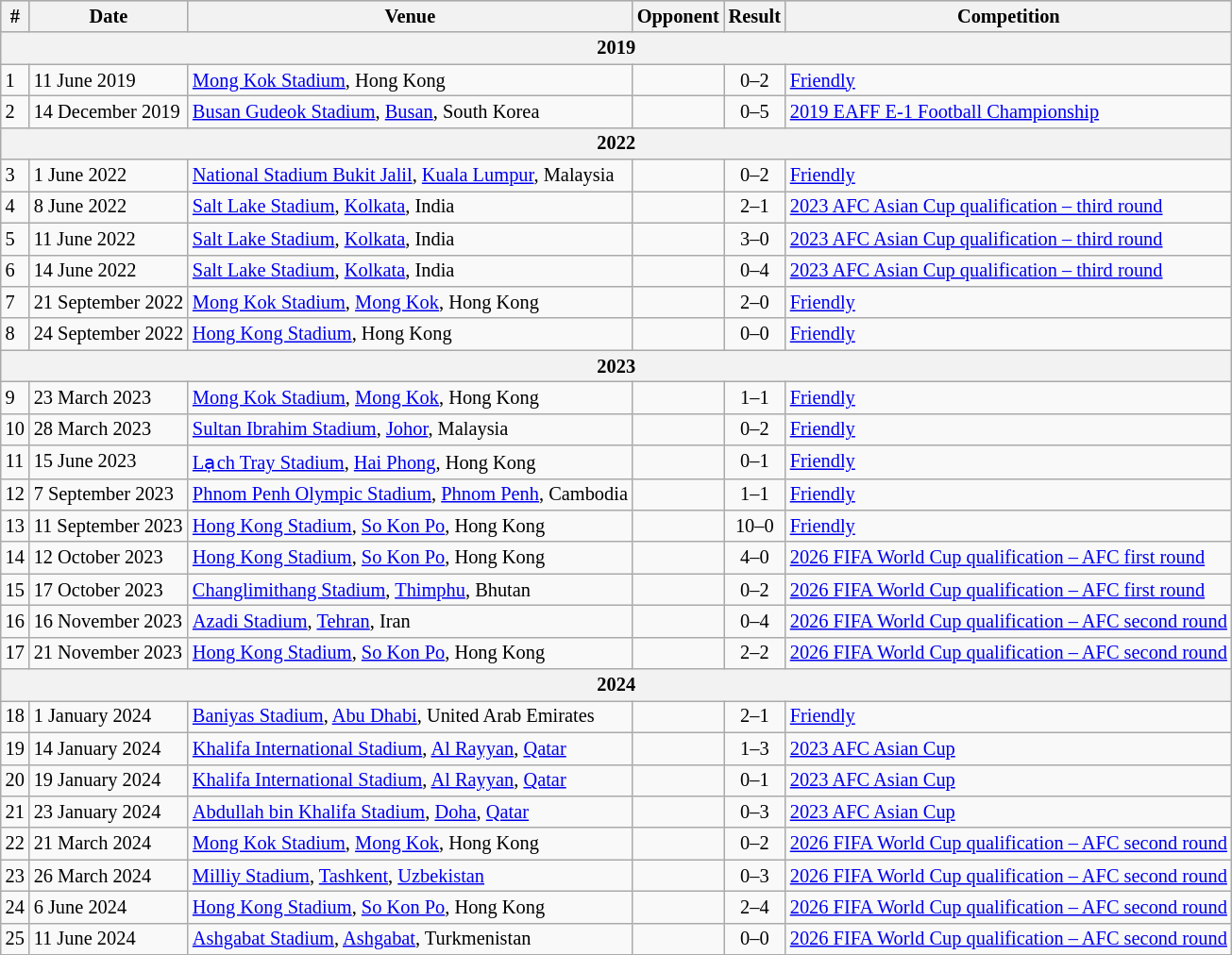<table class="wikitable collapsible collapsed" style="font-size:85%; text-align: left;">
<tr bgcolor="#CCCCCC" align="center">
<th>#</th>
<th>Date</th>
<th>Venue</th>
<th>Opponent</th>
<th>Result</th>
<th>Competition</th>
</tr>
<tr>
<th colspan="6">2019</th>
</tr>
<tr>
<td>1</td>
<td>11 June 2019</td>
<td><a href='#'>Mong Kok Stadium</a>, Hong Kong</td>
<td></td>
<td align=center>0–2</td>
<td><a href='#'>Friendly</a></td>
</tr>
<tr>
<td>2</td>
<td>14 December 2019</td>
<td><a href='#'>Busan Gudeok Stadium</a>, <a href='#'>Busan</a>, South Korea</td>
<td></td>
<td align=center>0–5</td>
<td><a href='#'>2019 EAFF E-1 Football Championship</a></td>
</tr>
<tr>
<th colspan="6">2022</th>
</tr>
<tr>
<td>3</td>
<td>1 June 2022</td>
<td><a href='#'>National Stadium Bukit Jalil</a>, <a href='#'>Kuala Lumpur</a>, Malaysia</td>
<td></td>
<td align=center>0–2</td>
<td><a href='#'>Friendly</a></td>
</tr>
<tr>
<td>4</td>
<td>8 June 2022</td>
<td><a href='#'>Salt Lake Stadium</a>, <a href='#'>Kolkata</a>, India</td>
<td></td>
<td align=center>2–1</td>
<td><a href='#'>2023 AFC Asian Cup qualification – third round</a></td>
</tr>
<tr>
<td>5</td>
<td>11 June 2022</td>
<td><a href='#'>Salt Lake Stadium</a>, <a href='#'>Kolkata</a>, India</td>
<td></td>
<td align=center>3–0</td>
<td><a href='#'>2023 AFC Asian Cup qualification – third round</a></td>
</tr>
<tr>
<td>6</td>
<td>14 June 2022</td>
<td><a href='#'>Salt Lake Stadium</a>, <a href='#'>Kolkata</a>, India</td>
<td></td>
<td align=center>0–4</td>
<td><a href='#'>2023 AFC Asian Cup qualification – third round</a></td>
</tr>
<tr>
<td>7</td>
<td>21 September 2022</td>
<td><a href='#'>Mong Kok Stadium</a>, <a href='#'>Mong Kok</a>, Hong Kong</td>
<td></td>
<td align="center">2–0</td>
<td><a href='#'>Friendly</a></td>
</tr>
<tr>
<td>8</td>
<td>24 September 2022</td>
<td><a href='#'>Hong Kong Stadium</a>, Hong Kong</td>
<td></td>
<td align="center">0–0</td>
<td><a href='#'>Friendly</a></td>
</tr>
<tr>
<th colspan="6">2023</th>
</tr>
<tr>
<td>9</td>
<td>23 March 2023</td>
<td><a href='#'>Mong Kok Stadium</a>, <a href='#'>Mong Kok</a>, Hong Kong</td>
<td></td>
<td align=center>1–1</td>
<td><a href='#'>Friendly</a></td>
</tr>
<tr>
<td>10</td>
<td>28 March 2023</td>
<td><a href='#'>Sultan Ibrahim Stadium</a>, <a href='#'>Johor</a>, Malaysia</td>
<td></td>
<td align=center>0–2</td>
<td><a href='#'>Friendly</a></td>
</tr>
<tr>
<td>11</td>
<td>15 June 2023</td>
<td><a href='#'>Lạch Tray Stadium</a>, <a href='#'>Hai Phong</a>, Hong Kong</td>
<td></td>
<td align=center>0–1</td>
<td><a href='#'>Friendly</a></td>
</tr>
<tr>
<td>12</td>
<td>7 September 2023</td>
<td><a href='#'>Phnom Penh Olympic Stadium</a>, <a href='#'>Phnom Penh</a>, Cambodia</td>
<td></td>
<td align=center>1–1</td>
<td><a href='#'>Friendly</a></td>
</tr>
<tr>
<td>13</td>
<td>11 September 2023</td>
<td><a href='#'>Hong Kong Stadium</a>, <a href='#'>So Kon Po</a>, Hong Kong</td>
<td></td>
<td align=center>10–0</td>
<td><a href='#'>Friendly</a></td>
</tr>
<tr>
<td>14</td>
<td>12 October 2023</td>
<td><a href='#'>Hong Kong Stadium</a>, <a href='#'>So Kon Po</a>, Hong Kong</td>
<td></td>
<td align=center>4–0</td>
<td><a href='#'>2026 FIFA World Cup qualification – AFC first round</a></td>
</tr>
<tr>
<td>15</td>
<td>17 October 2023</td>
<td><a href='#'>Changlimithang Stadium</a>, <a href='#'>Thimphu</a>, Bhutan</td>
<td></td>
<td align=center>0–2</td>
<td><a href='#'>2026 FIFA World Cup qualification – AFC first round</a></td>
</tr>
<tr>
<td>16</td>
<td>16 November 2023</td>
<td><a href='#'>Azadi Stadium</a>, <a href='#'>Tehran</a>, Iran</td>
<td></td>
<td align=center>0–4</td>
<td><a href='#'>2026 FIFA World Cup qualification – AFC second round</a></td>
</tr>
<tr>
<td>17</td>
<td>21 November 2023</td>
<td><a href='#'>Hong Kong Stadium</a>, <a href='#'>So Kon Po</a>, Hong Kong</td>
<td></td>
<td align=center>2–2</td>
<td><a href='#'>2026 FIFA World Cup qualification – AFC second round</a></td>
</tr>
<tr>
<th colspan="6">2024</th>
</tr>
<tr>
<td>18</td>
<td>1 January 2024</td>
<td><a href='#'>Baniyas Stadium</a>, <a href='#'>Abu Dhabi</a>, United Arab Emirates</td>
<td></td>
<td align=center>2–1</td>
<td><a href='#'>Friendly</a></td>
</tr>
<tr>
<td>19</td>
<td>14 January 2024</td>
<td><a href='#'>Khalifa International Stadium</a>, <a href='#'>Al Rayyan</a>, <a href='#'>Qatar</a></td>
<td></td>
<td align="center">1–3</td>
<td><a href='#'>2023 AFC Asian Cup</a></td>
</tr>
<tr>
<td>20</td>
<td>19 January 2024</td>
<td><a href='#'>Khalifa International Stadium</a>, <a href='#'>Al Rayyan</a>, <a href='#'>Qatar</a></td>
<td></td>
<td align="center">0–1</td>
<td><a href='#'>2023 AFC Asian Cup</a></td>
</tr>
<tr>
<td>21</td>
<td>23 January 2024</td>
<td><a href='#'>Abdullah bin Khalifa Stadium</a>, <a href='#'>Doha</a>, <a href='#'>Qatar</a></td>
<td></td>
<td align="center">0–3</td>
<td><a href='#'>2023 AFC Asian Cup</a></td>
</tr>
<tr>
<td>22</td>
<td>21 March 2024</td>
<td><a href='#'>Mong Kok Stadium</a>, <a href='#'>Mong Kok</a>, Hong Kong</td>
<td></td>
<td align=center>0–2</td>
<td><a href='#'>2026 FIFA World Cup qualification – AFC second round</a></td>
</tr>
<tr>
<td>23</td>
<td>26 March 2024</td>
<td><a href='#'>Milliy Stadium</a>, <a href='#'>Tashkent</a>, <a href='#'>Uzbekistan</a></td>
<td></td>
<td align=center>0–3</td>
<td><a href='#'>2026 FIFA World Cup qualification – AFC second round</a></td>
</tr>
<tr>
<td>24</td>
<td>6 June 2024</td>
<td><a href='#'>Hong Kong Stadium</a>, <a href='#'>So Kon Po</a>, Hong Kong</td>
<td></td>
<td align=center>2–4</td>
<td><a href='#'>2026 FIFA World Cup qualification – AFC second round</a></td>
</tr>
<tr>
<td>25</td>
<td>11 June 2024</td>
<td><a href='#'>Ashgabat Stadium</a>, <a href='#'>Ashgabat</a>, Turkmenistan</td>
<td></td>
<td align=center>0–0</td>
<td><a href='#'>2026 FIFA World Cup qualification – AFC second round</a></td>
</tr>
</table>
